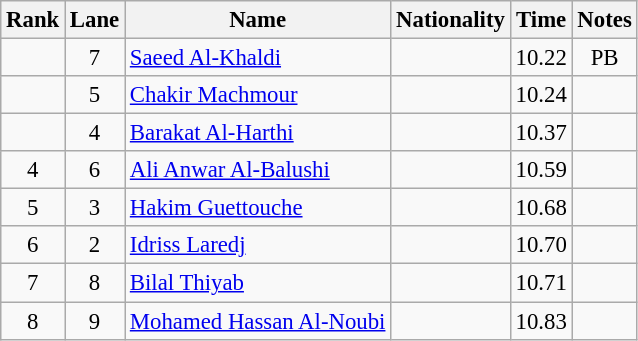<table class="wikitable sortable" style="text-align:center;font-size:95%">
<tr>
<th>Rank</th>
<th>Lane</th>
<th>Name</th>
<th>Nationality</th>
<th>Time</th>
<th>Notes</th>
</tr>
<tr>
<td></td>
<td>7</td>
<td align=left><a href='#'>Saeed Al-Khaldi</a></td>
<td align=left></td>
<td>10.22</td>
<td>PB</td>
</tr>
<tr>
<td></td>
<td>5</td>
<td align=left><a href='#'>Chakir Machmour</a></td>
<td align=left></td>
<td>10.24</td>
<td></td>
</tr>
<tr>
<td></td>
<td>4</td>
<td align=left><a href='#'>Barakat Al-Harthi</a></td>
<td align=left></td>
<td>10.37</td>
<td></td>
</tr>
<tr>
<td>4</td>
<td>6</td>
<td align=left><a href='#'>Ali Anwar Al-Balushi</a></td>
<td align=left></td>
<td>10.59</td>
<td></td>
</tr>
<tr>
<td>5</td>
<td>3</td>
<td align=left><a href='#'>Hakim Guettouche</a></td>
<td align=left></td>
<td>10.68</td>
<td></td>
</tr>
<tr>
<td>6</td>
<td>2</td>
<td align=left><a href='#'>Idriss Laredj</a></td>
<td align=left></td>
<td>10.70</td>
<td></td>
</tr>
<tr>
<td>7</td>
<td>8</td>
<td align=left><a href='#'>Bilal Thiyab</a></td>
<td align=left></td>
<td>10.71</td>
<td></td>
</tr>
<tr>
<td>8</td>
<td>9</td>
<td align=left><a href='#'>Mohamed Hassan Al-Noubi</a></td>
<td align=left></td>
<td>10.83</td>
<td></td>
</tr>
</table>
